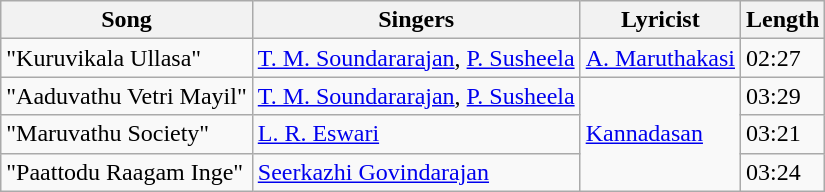<table class="wikitable">
<tr>
<th>Song</th>
<th>Singers</th>
<th>Lyricist</th>
<th>Length</th>
</tr>
<tr>
<td>"Kuruvikala Ullasa"</td>
<td><a href='#'>T. M. Soundararajan</a>, <a href='#'>P. Susheela</a></td>
<td><a href='#'>A. Maruthakasi</a></td>
<td>02:27</td>
</tr>
<tr>
<td>"Aaduvathu Vetri Mayil"</td>
<td><a href='#'>T. M. Soundararajan</a>, <a href='#'>P. Susheela</a></td>
<td rowspan=3><a href='#'>Kannadasan</a></td>
<td>03:29</td>
</tr>
<tr>
<td>"Maruvathu Society"</td>
<td><a href='#'>L. R. Eswari</a></td>
<td>03:21</td>
</tr>
<tr>
<td>"Paattodu Raagam Inge"</td>
<td><a href='#'>Seerkazhi Govindarajan</a></td>
<td>03:24</td>
</tr>
</table>
